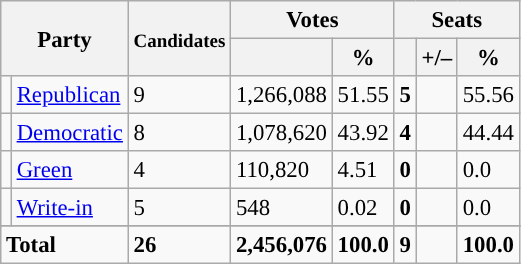<table class="wikitable" style="font-size: 95%;">
<tr>
<th colspan="2" rowspan="2">Party</th>
<th rowspan="2"><small>Candi</small><small>dates</small></th>
<th colspan="2">Votes</th>
<th colspan="3">Seats</th>
</tr>
<tr>
<th></th>
<th>%</th>
<th></th>
<th>+/–</th>
<th>%</th>
</tr>
<tr>
<td style="background:"></td>
<td align="left"><a href='#'>Republican</a></td>
<td>9</td>
<td>1,266,088</td>
<td>51.55</td>
<td><strong>5</strong></td>
<td></td>
<td>55.56</td>
</tr>
<tr>
<td style="background:"></td>
<td align="left"><a href='#'>Democratic</a></td>
<td>8</td>
<td>1,078,620</td>
<td>43.92</td>
<td><strong>4</strong></td>
<td></td>
<td>44.44</td>
</tr>
<tr>
<td style="background:"></td>
<td align="left"><a href='#'>Green</a></td>
<td>4</td>
<td>110,820</td>
<td>4.51</td>
<td><strong>0</strong></td>
<td></td>
<td>0.0</td>
</tr>
<tr>
<td style="background:"></td>
<td align="left"><a href='#'>Write-in</a></td>
<td>5</td>
<td>548</td>
<td>0.02</td>
<td><strong>0</strong></td>
<td></td>
<td>0.0</td>
</tr>
<tr>
</tr>
<tr style="font-weight:bold">
<td colspan="2" align="left">Total</td>
<td>26</td>
<td>2,456,076</td>
<td>100.0</td>
<td>9</td>
<td></td>
<td>100.0</td>
</tr>
</table>
